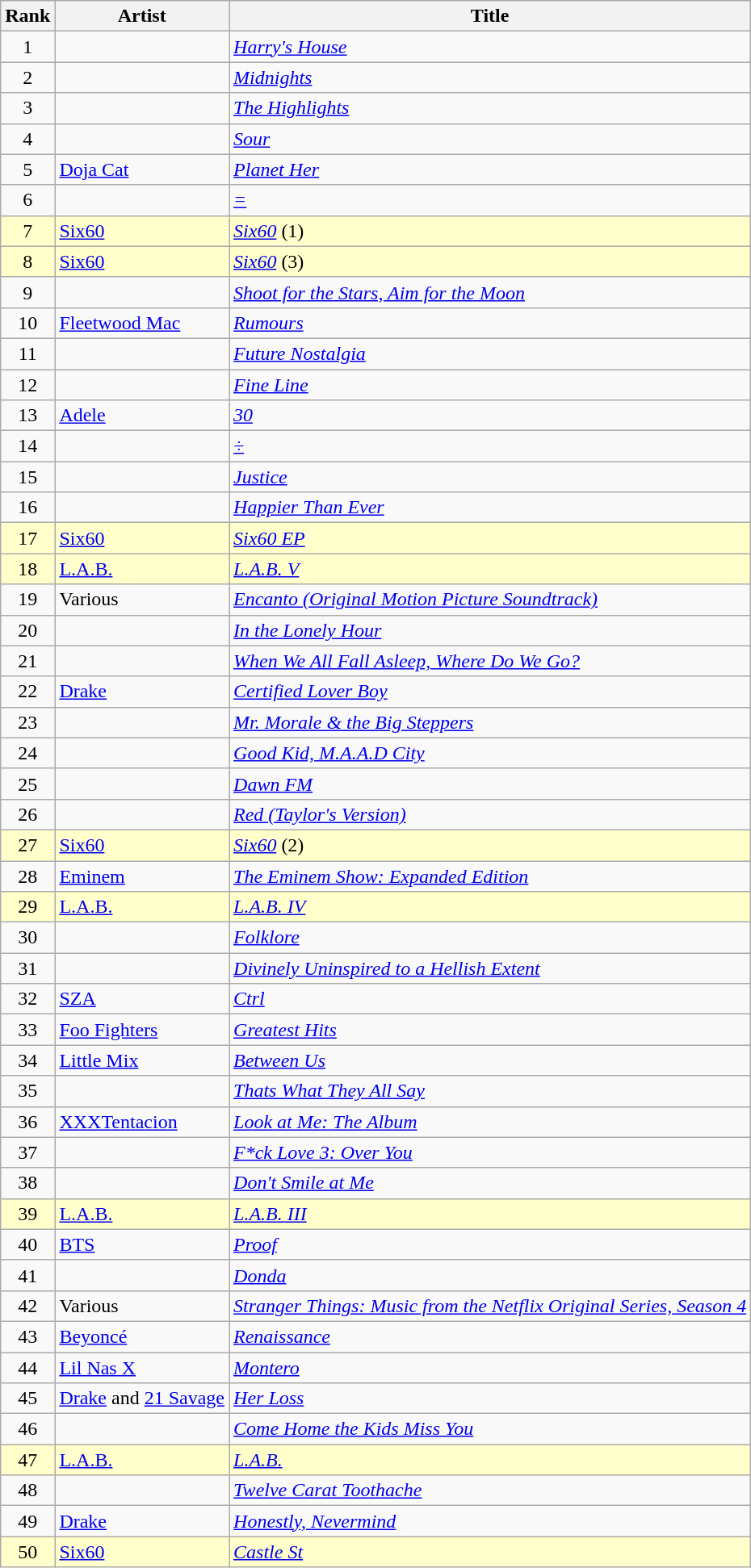<table class="wikitable sortable">
<tr>
<th>Rank</th>
<th>Artist</th>
<th>Title</th>
</tr>
<tr>
<td align="center">1</td>
<td></td>
<td><em><a href='#'>Harry's House</a></em></td>
</tr>
<tr>
<td align="center">2</td>
<td></td>
<td><em><a href='#'>Midnights</a></em></td>
</tr>
<tr>
<td align="center">3</td>
<td></td>
<td><em><a href='#'>The Highlights</a></em></td>
</tr>
<tr>
<td align="center">4</td>
<td></td>
<td><em><a href='#'>Sour</a></em></td>
</tr>
<tr>
<td align="center">5</td>
<td><a href='#'>Doja Cat</a></td>
<td><em><a href='#'>Planet Her</a></em></td>
</tr>
<tr>
<td align="center">6</td>
<td></td>
<td><em><a href='#'>=</a></em></td>
</tr>
<tr bgcolor="#FFFFCC">
<td align="center">7</td>
<td><a href='#'>Six60</a></td>
<td><em><a href='#'>Six60</a></em> (1)</td>
</tr>
<tr bgcolor="#FFFFCC">
<td align="center">8</td>
<td><a href='#'>Six60</a></td>
<td><em><a href='#'>Six60</a></em> (3)</td>
</tr>
<tr>
<td align="center">9</td>
<td></td>
<td><em><a href='#'>Shoot for the Stars, Aim for the Moon</a></em></td>
</tr>
<tr>
<td align="center">10</td>
<td><a href='#'>Fleetwood Mac</a></td>
<td><em><a href='#'>Rumours</a></em></td>
</tr>
<tr>
<td align="center">11</td>
<td></td>
<td><em><a href='#'>Future Nostalgia</a></em></td>
</tr>
<tr>
<td align="center">12</td>
<td></td>
<td><em><a href='#'>Fine Line</a></em></td>
</tr>
<tr>
<td align="center">13</td>
<td><a href='#'>Adele</a></td>
<td><em><a href='#'>30</a></em></td>
</tr>
<tr>
<td align="center">14</td>
<td></td>
<td><em><a href='#'>÷</a></em></td>
</tr>
<tr>
<td align="center">15</td>
<td></td>
<td><em><a href='#'>Justice</a></em></td>
</tr>
<tr>
<td align="center">16</td>
<td></td>
<td><em><a href='#'>Happier Than Ever</a></em></td>
</tr>
<tr bgcolor="#FFFFCC">
<td align="center">17</td>
<td><a href='#'>Six60</a></td>
<td><em><a href='#'>Six60 EP</a></em></td>
</tr>
<tr bgcolor="#FFFFCC">
<td align="center">18</td>
<td><a href='#'>L.A.B.</a></td>
<td><em><a href='#'>L.A.B. V</a></em></td>
</tr>
<tr>
<td align="center">19</td>
<td>Various</td>
<td><em><a href='#'>Encanto (Original Motion Picture Soundtrack)</a></em></td>
</tr>
<tr>
<td align="center">20</td>
<td></td>
<td><em><a href='#'>In the Lonely Hour</a></em></td>
</tr>
<tr>
<td align="center">21</td>
<td></td>
<td><em><a href='#'>When We All Fall Asleep, Where Do We Go?</a></em></td>
</tr>
<tr>
<td align="center">22</td>
<td><a href='#'>Drake</a></td>
<td><em><a href='#'>Certified Lover Boy</a></em></td>
</tr>
<tr>
<td align="center">23</td>
<td></td>
<td><em><a href='#'>Mr. Morale & the Big Steppers</a></em></td>
</tr>
<tr>
<td align="center">24</td>
<td></td>
<td><em><a href='#'>Good Kid, M.A.A.D City</a></em></td>
</tr>
<tr>
<td align="center">25</td>
<td></td>
<td><em><a href='#'>Dawn FM</a></em></td>
</tr>
<tr>
<td align="center">26</td>
<td></td>
<td><em><a href='#'>Red (Taylor's Version)</a></em></td>
</tr>
<tr bgcolor="#FFFFCC">
<td align="center">27</td>
<td><a href='#'>Six60</a></td>
<td><em><a href='#'>Six60</a></em> (2)</td>
</tr>
<tr>
<td align="center">28</td>
<td><a href='#'>Eminem</a></td>
<td><em><a href='#'>The Eminem Show: Expanded Edition</a></em></td>
</tr>
<tr bgcolor="#FFFFCC">
<td align="center">29</td>
<td><a href='#'>L.A.B.</a></td>
<td><em><a href='#'>L.A.B. IV</a></em></td>
</tr>
<tr>
<td align="center">30</td>
<td></td>
<td><em><a href='#'>Folklore</a></em></td>
</tr>
<tr>
<td align="center">31</td>
<td></td>
<td><em><a href='#'>Divinely Uninspired to a Hellish Extent</a></em></td>
</tr>
<tr>
<td align="center">32</td>
<td><a href='#'>SZA</a></td>
<td><em><a href='#'>Ctrl</a></em></td>
</tr>
<tr>
<td align="center">33</td>
<td><a href='#'>Foo Fighters</a></td>
<td><em><a href='#'>Greatest Hits</a></em></td>
</tr>
<tr>
<td align="center">34</td>
<td><a href='#'>Little Mix</a></td>
<td><em><a href='#'>Between Us</a></em></td>
</tr>
<tr>
<td align="center">35</td>
<td></td>
<td><em><a href='#'>Thats What They All Say</a></em></td>
</tr>
<tr>
<td align="center">36</td>
<td><a href='#'>XXXTentacion</a></td>
<td><em><a href='#'>Look at Me: The Album</a></em></td>
</tr>
<tr>
<td align="center">37</td>
<td></td>
<td><em><a href='#'>F*ck Love 3: Over You</a></em></td>
</tr>
<tr>
<td align="center">38</td>
<td></td>
<td><em><a href='#'>Don't Smile at Me</a></em></td>
</tr>
<tr bgcolor="#FFFFCC">
<td align="center">39</td>
<td><a href='#'>L.A.B.</a></td>
<td><em><a href='#'>L.A.B. III</a></em></td>
</tr>
<tr>
<td align="center">40</td>
<td><a href='#'>BTS</a></td>
<td><em><a href='#'>Proof</a></em></td>
</tr>
<tr>
<td align="center">41</td>
<td></td>
<td><em><a href='#'>Donda</a></em></td>
</tr>
<tr>
<td align="center">42</td>
<td>Various</td>
<td><em><a href='#'>Stranger Things: Music from the Netflix Original Series, Season 4</a></em></td>
</tr>
<tr>
<td align="center">43</td>
<td><a href='#'>Beyoncé</a></td>
<td><em><a href='#'>Renaissance</a></em></td>
</tr>
<tr>
<td align="center">44</td>
<td><a href='#'>Lil Nas X</a></td>
<td><em><a href='#'>Montero</a></em></td>
</tr>
<tr>
<td align="center">45</td>
<td><a href='#'>Drake</a> and <a href='#'>21 Savage</a></td>
<td><em><a href='#'>Her Loss</a></em></td>
</tr>
<tr>
<td align="center">46</td>
<td></td>
<td><em><a href='#'>Come Home the Kids Miss You</a></em></td>
</tr>
<tr bgcolor="#FFFFCC">
<td align="center">47</td>
<td><a href='#'>L.A.B.</a></td>
<td><em><a href='#'>L.A.B.</a></em></td>
</tr>
<tr>
<td align="center">48</td>
<td></td>
<td><em><a href='#'>Twelve Carat Toothache</a></em></td>
</tr>
<tr>
<td align="center">49</td>
<td><a href='#'>Drake</a></td>
<td><em><a href='#'>Honestly, Nevermind</a></em></td>
</tr>
<tr bgcolor="#FFFFCC">
<td align="center">50</td>
<td><a href='#'>Six60</a></td>
<td><em><a href='#'>Castle St</a></em></td>
</tr>
</table>
